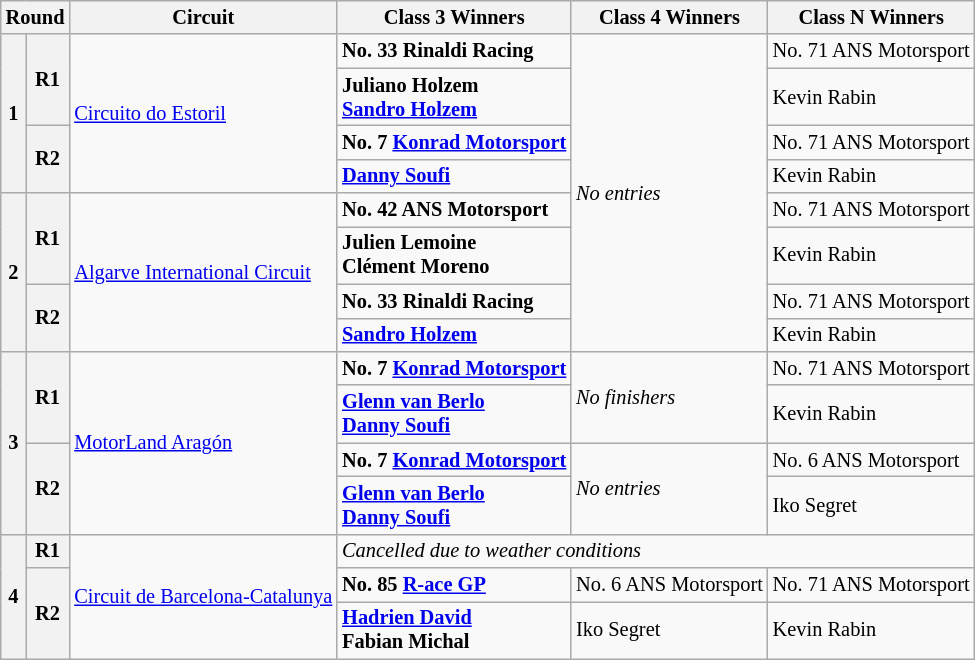<table class="wikitable" style="font-size: 85%">
<tr>
<th colspan="2">Round</th>
<th>Circuit</th>
<th>Class 3 Winners</th>
<th>Class 4 Winners</th>
<th>Class N Winners</th>
</tr>
<tr>
<th rowspan="4">1</th>
<th rowspan="2">R1</th>
<td rowspan="4"> <a href='#'>Circuito do Estoril</a></td>
<td><strong> No. 33 Rinaldi Racing</strong></td>
<td rowspan="8"><em>No entries</em></td>
<td> No. 71 ANS Motorsport</td>
</tr>
<tr>
<td><strong> Juliano Holzem<br> <a href='#'>Sandro Holzem</a></strong></td>
<td> Kevin Rabin</td>
</tr>
<tr>
<th rowspan="2">R2</th>
<td><strong> No. 7 <a href='#'>Konrad Motorsport</a></strong></td>
<td> No. 71 ANS Motorsport</td>
</tr>
<tr>
<td><strong> <a href='#'>Danny Soufi</a></strong></td>
<td> Kevin Rabin</td>
</tr>
<tr>
<th rowspan="4">2</th>
<th rowspan="2">R1</th>
<td rowspan="4"> <a href='#'>Algarve International Circuit</a></td>
<td><strong> No. 42 ANS Motorsport</strong></td>
<td> No. 71 ANS Motorsport</td>
</tr>
<tr>
<td><strong> Julien Lemoine</strong><br><strong> Clément Moreno</strong></td>
<td> Kevin Rabin</td>
</tr>
<tr>
<th rowspan="2">R2</th>
<td><strong> No. 33 Rinaldi Racing</strong></td>
<td> No. 71 ANS Motorsport</td>
</tr>
<tr>
<td><strong> <a href='#'>Sandro Holzem</a></strong></td>
<td> Kevin Rabin</td>
</tr>
<tr>
<th rowspan="4">3</th>
<th rowspan="2">R1</th>
<td rowspan="4"> <a href='#'>MotorLand Aragón</a></td>
<td><strong> No. 7 <a href='#'>Konrad Motorsport</a></strong></td>
<td rowspan="2"><em>No finishers</em></td>
<td> No. 71 ANS Motorsport</td>
</tr>
<tr>
<td><strong> <a href='#'>Glenn van Berlo</a></strong><br><strong> <a href='#'>Danny Soufi</a></strong></td>
<td> Kevin Rabin</td>
</tr>
<tr>
<th rowspan="2">R2</th>
<td><strong> No. 7 <a href='#'>Konrad Motorsport</a></strong></td>
<td rowspan="2"><em>No entries</em></td>
<td> No. 6 ANS Motorsport</td>
</tr>
<tr>
<td><strong> <a href='#'>Glenn van Berlo</a></strong><br><strong> <a href='#'>Danny Soufi</a></strong></td>
<td> Iko Segret</td>
</tr>
<tr>
<th rowspan="3">4</th>
<th>R1</th>
<td rowspan="3"> <a href='#'>Circuit de Barcelona-Catalunya</a></td>
<td colspan="3"><em>Cancelled due to weather conditions</em></td>
</tr>
<tr>
<th rowspan="2">R2</th>
<td><strong> No. 85 <a href='#'>R-ace GP</a></strong></td>
<td> No. 6 ANS Motorsport</td>
<td> No. 71 ANS Motorsport</td>
</tr>
<tr>
<td><strong> <a href='#'>Hadrien David</a><br> Fabian Michal</strong></td>
<td> Iko Segret</td>
<td> Kevin Rabin</td>
</tr>
</table>
